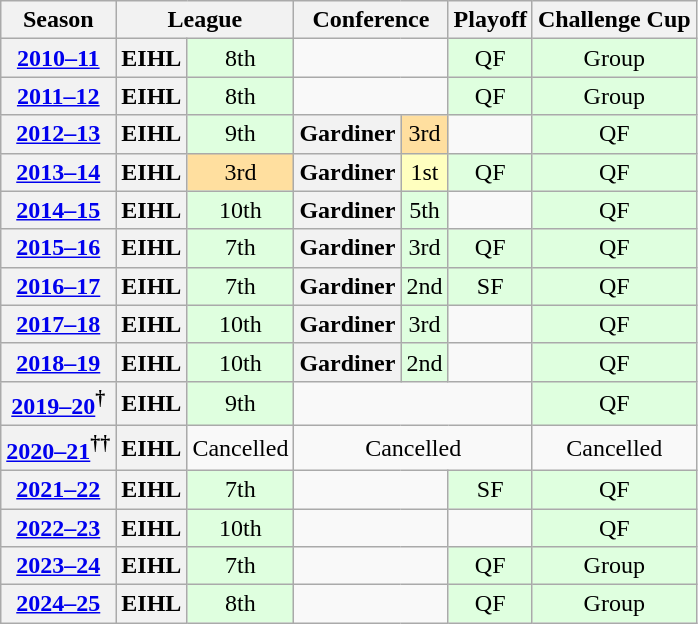<table class="wikitable" style="text-align:center">
<tr>
<th>Season</th>
<th colspan="2">League</th>
<th colspan="2">Conference</th>
<th>Playoff</th>
<th>Challenge Cup</th>
</tr>
<tr>
<th><a href='#'>2010–11</a></th>
<th>EIHL</th>
<td bgcolor="#dfffdf">8th</td>
<td colspan=2></td>
<td bgcolor="#dfffdf">QF</td>
<td bgcolor="#dfffdf">Group</td>
</tr>
<tr>
<th><a href='#'>2011–12</a></th>
<th>EIHL</th>
<td bgcolor="#dfffdf">8th</td>
<td colspan=2></td>
<td bgcolor="#dfffdf">QF</td>
<td bgcolor="#dfffdf">Group</td>
</tr>
<tr>
<th><a href='#'>2012–13</a></th>
<th>EIHL</th>
<td bgcolor="#dfffdf">9th</td>
<th>Gardiner</th>
<td bgcolor="#ffdf9f">3rd</td>
<td></td>
<td bgcolor="#dfffdf">QF</td>
</tr>
<tr>
<th><a href='#'>2013–14</a></th>
<th>EIHL</th>
<td bgcolor="#ffdf9f">3rd</td>
<th>Gardiner</th>
<td bgcolor="#FFFFBF">1st</td>
<td bgcolor="#dfffdf">QF</td>
<td bgcolor="#dfffdf">QF</td>
</tr>
<tr>
<th><a href='#'>2014–15</a></th>
<th>EIHL</th>
<td bgcolor="#dfffdf">10th</td>
<th>Gardiner</th>
<td bgcolor="#dfffdf">5th</td>
<td></td>
<td bgcolor="#dfffdf">QF</td>
</tr>
<tr>
<th><a href='#'>2015–16</a></th>
<th>EIHL</th>
<td bgcolor="#dfffdf">7th</td>
<th>Gardiner</th>
<td bgcolor="#dfffdf">3rd</td>
<td bgcolor="#dfffdf">QF</td>
<td bgcolor="#dfffdf">QF</td>
</tr>
<tr>
<th><a href='#'>2016–17</a></th>
<th>EIHL</th>
<td bgcolor="#dfffdf">7th</td>
<th>Gardiner</th>
<td bgcolor="#dfffdf">2nd</td>
<td bgcolor="#dfffdf">SF</td>
<td bgcolor="#dfffdf">QF</td>
</tr>
<tr>
<th><a href='#'>2017–18</a></th>
<th>EIHL</th>
<td bgcolor="#dfffdf">10th</td>
<th>Gardiner</th>
<td bgcolor="#dfffdf">3rd</td>
<td></td>
<td bgcolor="#dfffdf">QF</td>
</tr>
<tr>
<th><a href='#'>2018–19</a></th>
<th>EIHL</th>
<td bgcolor="#dfffdf">10th</td>
<th>Gardiner</th>
<td bgcolor="#dfffdf">2nd</td>
<td></td>
<td bgcolor="#dfffdf">QF</td>
</tr>
<tr>
<th><a href='#'>2019–20</a><sup>†</sup></th>
<th>EIHL</th>
<td bgcolor="#dfffdf">9th</td>
<td colspan=3></td>
<td bgcolor="#dfffdf">QF</td>
</tr>
<tr>
<th><a href='#'>2020–21</a><sup>††</sup></th>
<th>EIHL</th>
<td>Cancelled</td>
<td colspan=3>Cancelled</td>
<td>Cancelled</td>
</tr>
<tr>
<th><a href='#'>2021–22</a></th>
<th>EIHL</th>
<td bgcolor="#dfffdf">7th</td>
<td colspan="2"></td>
<td bgcolor="#dfffdf">SF</td>
<td bgcolor="#dfffdf">QF</td>
</tr>
<tr>
<th><a href='#'>2022–23</a></th>
<th>EIHL</th>
<td bgcolor="#dfffdf">10th</td>
<td colspan="2"></td>
<td></td>
<td bgcolor="#dfffdf">QF</td>
</tr>
<tr>
<th><a href='#'>2023–24</a></th>
<th>EIHL</th>
<td bgcolor="#dfffdf">7th</td>
<td colspan="2"></td>
<td bgcolor="#dfffdf">QF</td>
<td bgcolor="#dfffdf">Group</td>
</tr>
<tr>
<th><a href='#'>2024–25</a></th>
<th>EIHL</th>
<td bgcolor="#dfffdf">8th</td>
<td colspan="2"></td>
<td bgcolor="#dfffdf">QF</td>
<td bgcolor="#dfffdf">Group</td>
</tr>
</table>
